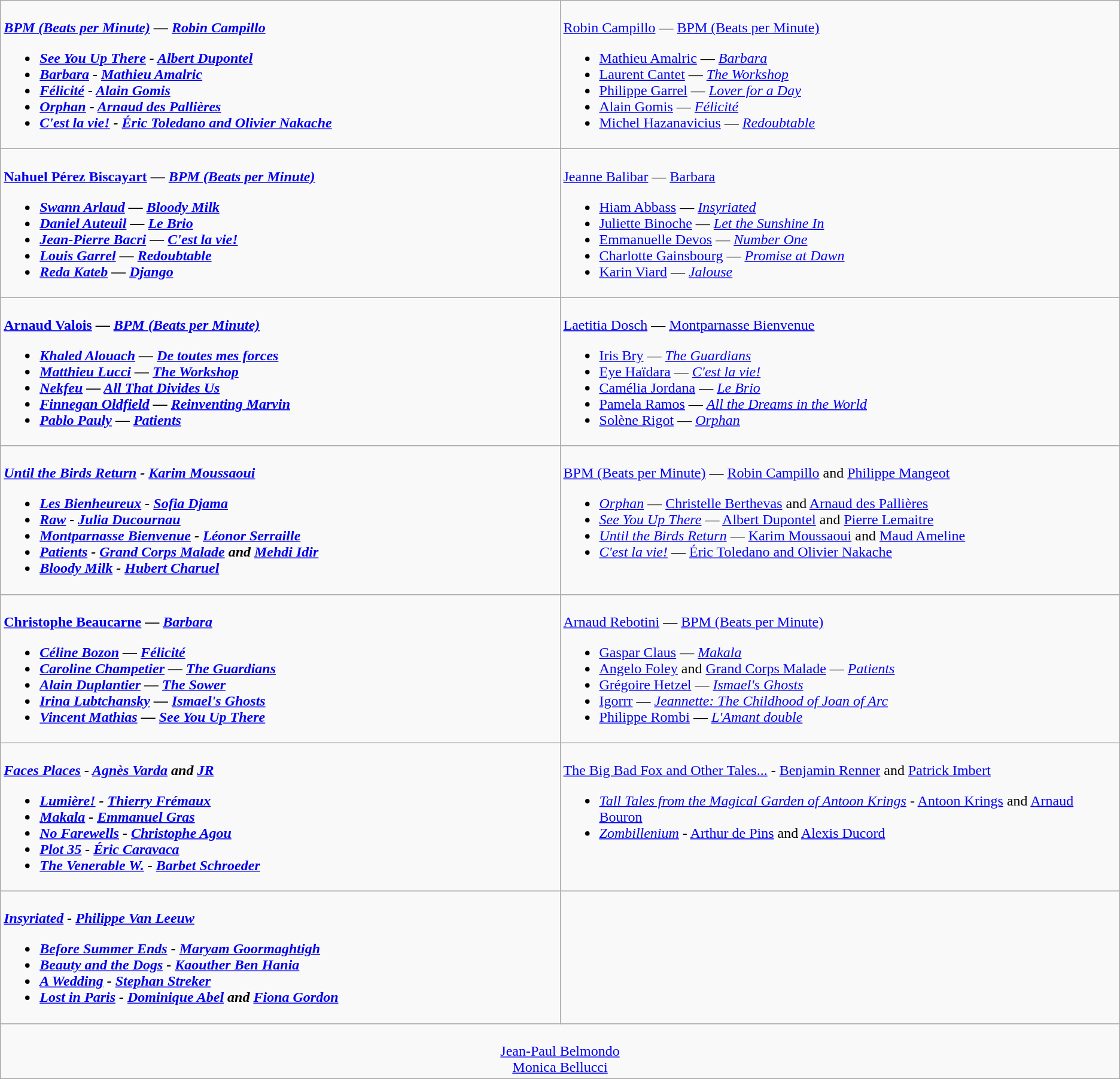<table class=wikitable style="width="150%">
<tr>
<td valign="top" width="50%"><br>
<strong><em><a href='#'>BPM (Beats per Minute)</a><em> — <a href='#'>Robin Campillo</a><strong><ul><li></em><a href='#'>See You Up There</a><em> - <a href='#'>Albert Dupontel</a></li><li></em><a href='#'>Barbara</a><em> - <a href='#'>Mathieu Amalric</a></li><li></em><a href='#'>Félicité</a><em> - <a href='#'>Alain Gomis</a></li><li></em><a href='#'>Orphan</a><em> - <a href='#'>Arnaud des Pallières</a></li><li></em><a href='#'>C'est la vie!</a><em> - <a href='#'>Éric Toledano and Olivier Nakache</a></li></ul></td>
<td valign="top" width="50%"><br>
</strong><a href='#'>Robin Campillo</a> — </em><a href='#'>BPM (Beats per Minute)</a></em></strong><ul><li><a href='#'>Mathieu Amalric</a> — <em><a href='#'>Barbara</a></em></li><li><a href='#'>Laurent Cantet</a> — <em><a href='#'>The Workshop</a></em></li><li><a href='#'>Philippe Garrel</a> — <em><a href='#'>Lover for a Day</a></em></li><li><a href='#'>Alain Gomis</a> — <em><a href='#'>Félicité</a></em></li><li><a href='#'>Michel Hazanavicius</a> — <em><a href='#'>Redoubtable</a></em></li></ul></td>
</tr>
<tr>
<td valign="top" width="50%"><br>
<strong><a href='#'>Nahuel Pérez Biscayart</a> — <em><a href='#'>BPM (Beats per Minute)</a><strong><em><ul><li><a href='#'>Swann Arlaud</a> — </em><a href='#'>Bloody Milk</a><em></li><li><a href='#'>Daniel Auteuil</a> — </em><a href='#'>Le Brio</a><em></li><li><a href='#'>Jean-Pierre Bacri</a> — </em><a href='#'>C'est la vie!</a><em></li><li><a href='#'>Louis Garrel</a> — </em><a href='#'>Redoubtable</a><em></li><li><a href='#'>Reda Kateb</a> — </em><a href='#'>Django</a><em></li></ul></td>
<td valign="top" width="50%"><br>
</strong><a href='#'>Jeanne Balibar</a> — </em><a href='#'>Barbara</a></em></strong><ul><li><a href='#'>Hiam Abbass</a> — <em><a href='#'>Insyriated</a></em></li><li><a href='#'>Juliette Binoche</a> — <em><a href='#'>Let the Sunshine In</a></em></li><li><a href='#'>Emmanuelle Devos</a> — <em><a href='#'>Number One</a></em></li><li><a href='#'>Charlotte Gainsbourg</a> — <em><a href='#'>Promise at Dawn</a></em></li><li><a href='#'>Karin Viard</a> — <em><a href='#'>Jalouse</a></em></li></ul></td>
</tr>
<tr>
<td valign="top" width="50%"><br>
<strong><a href='#'>Arnaud Valois</a> — <em><a href='#'>BPM (Beats per Minute)</a><strong><em><ul><li><a href='#'>Khaled Alouach</a> — </em><a href='#'>De toutes mes forces</a><em></li><li><a href='#'>Matthieu Lucci</a> — </em><a href='#'>The Workshop</a><em></li><li><a href='#'>Nekfeu</a> — </em><a href='#'>All That Divides Us</a><em></li><li><a href='#'>Finnegan Oldfield</a> — </em><a href='#'>Reinventing Marvin</a><em></li><li><a href='#'>Pablo Pauly</a> — </em><a href='#'>Patients</a><em></li></ul></td>
<td valign="top" width="50%"><br>
</strong><a href='#'>Laetitia Dosch</a> — </em><a href='#'>Montparnasse Bienvenue</a></em></strong><ul><li><a href='#'>Iris Bry</a> — <em><a href='#'>The Guardians</a></em></li><li><a href='#'>Eye Haïdara</a> — <em><a href='#'>C'est la vie!</a></em></li><li><a href='#'>Camélia Jordana</a> — <em><a href='#'>Le Brio</a></em></li><li><a href='#'>Pamela Ramos</a> — <em><a href='#'>All the Dreams in the World</a></em></li><li><a href='#'>Solène Rigot</a> — <em><a href='#'>Orphan</a></em></li></ul></td>
</tr>
<tr>
<td valign="top" width="50%"><br>
<strong><em><a href='#'>Until the Birds Return</a><em> - <a href='#'>Karim Moussaoui</a><strong><ul><li></em><a href='#'>Les Bienheureux</a><em> - <a href='#'>Sofia Djama</a></li><li></em><a href='#'>Raw</a><em> - <a href='#'>Julia Ducournau</a></li><li></em><a href='#'>Montparnasse Bienvenue</a><em> - <a href='#'>Léonor Serraille</a></li><li></em><a href='#'>Patients</a><em> - <a href='#'>Grand Corps Malade</a> and <a href='#'>Mehdi Idir</a></li><li></em><a href='#'>Bloody Milk</a><em> - <a href='#'>Hubert Charuel</a></li></ul></td>
<td valign="top" width="50%"><br>
</em></strong><a href='#'>BPM (Beats per Minute)</a></em> — <a href='#'>Robin Campillo</a> and <a href='#'>Philippe Mangeot</a></strong><ul><li><em><a href='#'>Orphan</a></em> — <a href='#'>Christelle Berthevas</a> and <a href='#'>Arnaud des Pallières</a></li><li><em><a href='#'>See You Up There</a></em> — <a href='#'>Albert Dupontel</a> and <a href='#'>Pierre Lemaitre</a></li><li><em><a href='#'>Until the Birds Return</a></em> — <a href='#'>Karim Moussaoui</a> and <a href='#'>Maud Ameline</a></li><li><em><a href='#'>C'est la vie!</a></em> — <a href='#'>Éric Toledano and Olivier Nakache</a></li></ul></td>
</tr>
<tr>
<td valign="top" width="50%"><br>
<strong><a href='#'>Christophe Beaucarne</a> — <em><a href='#'>Barbara</a><strong><em><ul><li><a href='#'>Céline Bozon</a> — </em><a href='#'>Félicité</a><em></li><li><a href='#'>Caroline Champetier</a> — </em><a href='#'>The Guardians</a><em></li><li><a href='#'>Alain Duplantier</a> — </em><a href='#'>The Sower</a><em></li><li><a href='#'>Irina Lubtchansky</a> — </em><a href='#'>Ismael's Ghosts</a><em></li><li><a href='#'>Vincent Mathias</a> — </em><a href='#'>See You Up There</a><em></li></ul></td>
<td valign="top" width="50%"><br>
</strong><a href='#'>Arnaud Rebotini</a> — </em><a href='#'>BPM (Beats per Minute)</a></em></strong><ul><li><a href='#'>Gaspar Claus</a> — <em><a href='#'>Makala</a></em></li><li><a href='#'>Angelo Foley</a> and <a href='#'>Grand Corps Malade</a> — <em><a href='#'>Patients</a></em></li><li><a href='#'>Grégoire Hetzel</a> — <em><a href='#'>Ismael's Ghosts</a></em></li><li><a href='#'>Igorrr</a> — <em><a href='#'>Jeannette: The Childhood of Joan of Arc</a></em></li><li><a href='#'>Philippe Rombi</a> — <em><a href='#'>L'Amant double</a></em></li></ul></td>
</tr>
<tr>
<td valign="top" width="50%"><br>
<strong><em><a href='#'>Faces Places</a><em> - <a href='#'>Agnès Varda</a> and <a href='#'>JR</a><strong><ul><li></em><a href='#'>Lumière!</a><em> - <a href='#'>Thierry Frémaux</a></li><li></em><a href='#'>Makala</a><em> - <a href='#'>Emmanuel Gras</a></li><li></em><a href='#'>No Farewells</a><em> - <a href='#'>Christophe Agou</a></li><li></em><a href='#'>Plot 35</a><em> - <a href='#'>Éric Caravaca</a></li><li></em><a href='#'>The Venerable W.</a><em> - <a href='#'>Barbet Schroeder</a></li></ul></td>
<td valign="top" width="50%"><br>
</em></strong><a href='#'>The Big Bad Fox and Other Tales...</a></em> - <a href='#'>Benjamin Renner</a> and <a href='#'>Patrick Imbert</a></strong><ul><li><em><a href='#'>Tall Tales from the Magical Garden of Antoon Krings</a></em> - <a href='#'>Antoon Krings</a> and <a href='#'>Arnaud Bouron</a></li><li><em><a href='#'>Zombillenium</a></em> - <a href='#'>Arthur de Pins</a> and <a href='#'>Alexis Ducord</a></li></ul></td>
</tr>
<tr>
<td valign="top" width="50%"><br>
<strong><em><a href='#'>Insyriated</a><em> - <a href='#'>Philippe Van Leeuw</a><strong><ul><li></em><a href='#'>Before Summer Ends</a><em> - <a href='#'>Maryam Goormaghtigh</a></li><li></em><a href='#'>Beauty and the Dogs</a><em> - <a href='#'>Kaouther Ben Hania</a></li><li></em><a href='#'>A Wedding</a><em> - <a href='#'>Stephan Streker</a></li><li></em><a href='#'>Lost in Paris</a><em> - <a href='#'>Dominique Abel</a> and <a href='#'>Fiona Gordon</a></li></ul></td>
<td valign="top" width="50%"></td>
</tr>
<tr>
<td align="center" colspan="2"  valign="top" width="50%"><br>
</strong><a href='#'>Jean-Paul Belmondo</a><strong><br></strong><a href='#'>Monica Bellucci</a><strong></td>
</tr>
</table>
